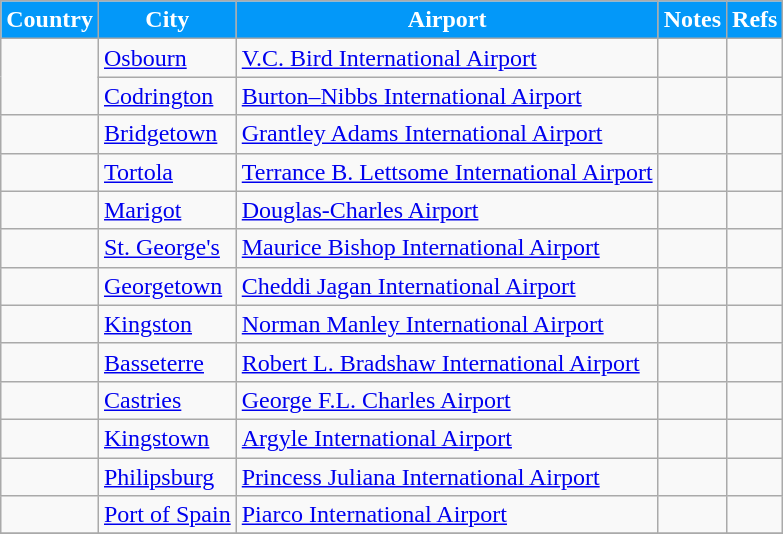<table class="wikitable">
<tr>
<th style="background-color:#0398F9;color: white">Country</th>
<th style="background-color:#0398F9;color: white">City</th>
<th style="background-color:#0398F9;color: white">Airport</th>
<th style="background-color:#0398F9;color: white">Notes</th>
<th style="background-color:#0398F9;color: white">Refs</th>
</tr>
<tr>
<td rowspan="2"></td>
<td><a href='#'>Osbourn</a></td>
<td><a href='#'>V.C. Bird International Airport</a></td>
<td></td>
<td></td>
</tr>
<tr>
<td><a href='#'>Codrington</a></td>
<td><a href='#'>Burton–Nibbs International Airport</a></td>
<td></td>
<td></td>
</tr>
<tr>
<td></td>
<td><a href='#'>Bridgetown</a></td>
<td><a href='#'>Grantley Adams International Airport</a></td>
<td></td>
<td></td>
</tr>
<tr>
<td></td>
<td><a href='#'>Tortola</a></td>
<td><a href='#'>Terrance B. Lettsome International Airport</a></td>
<td></td>
<td></td>
</tr>
<tr>
<td></td>
<td><a href='#'>Marigot</a></td>
<td><a href='#'>Douglas-Charles Airport</a></td>
<td></td>
<td></td>
</tr>
<tr>
<td></td>
<td><a href='#'>St. George's</a></td>
<td><a href='#'>Maurice Bishop International Airport</a></td>
<td></td>
<td></td>
</tr>
<tr>
<td></td>
<td><a href='#'>Georgetown</a></td>
<td><a href='#'>Cheddi Jagan International Airport</a></td>
<td></td>
<td></td>
</tr>
<tr>
<td></td>
<td><a href='#'>Kingston</a></td>
<td><a href='#'>Norman Manley International Airport</a></td>
<td></td>
<td></td>
</tr>
<tr>
<td></td>
<td><a href='#'>Basseterre</a></td>
<td><a href='#'>Robert L. Bradshaw International Airport</a></td>
<td></td>
<td></td>
</tr>
<tr>
<td></td>
<td><a href='#'>Castries</a></td>
<td><a href='#'>George F.L. Charles Airport</a></td>
<td></td>
<td></td>
</tr>
<tr>
<td></td>
<td><a href='#'>Kingstown</a></td>
<td><a href='#'>Argyle International Airport</a></td>
<td></td>
<td></td>
</tr>
<tr>
<td></td>
<td><a href='#'>Philipsburg</a></td>
<td><a href='#'>Princess Juliana International Airport</a></td>
<td></td>
<td></td>
</tr>
<tr>
<td></td>
<td><a href='#'>Port of Spain</a></td>
<td><a href='#'>Piarco International Airport</a></td>
<td></td>
<td></td>
</tr>
<tr>
</tr>
</table>
